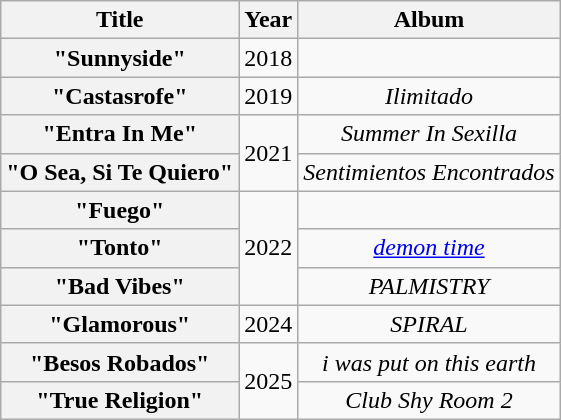<table class="wikitable plainrowheaders" style="text-align:center">
<tr>
<th scope="col">Title</th>
<th scope="col">Year</th>
<th scope="col">Album</th>
</tr>
<tr>
<th scope="row">"Sunnyside"<br></th>
<td>2018</td>
<td></td>
</tr>
<tr>
<th scope="row">"Castasrofe"<br></th>
<td>2019</td>
<td><em>Ilimitado</em></td>
</tr>
<tr>
<th scope="row">"Entra In Me"<br></th>
<td rowspan="2">2021</td>
<td><em>Summer In Sexilla</em></td>
</tr>
<tr>
<th scope="row">"O Sea, Si Te Quiero"<br></th>
<td><em>Sentimientos Encontrados</em></td>
</tr>
<tr>
<th scope="row">"Fuego"<br></th>
<td rowspan="3">2022</td>
<td></td>
</tr>
<tr>
<th scope="row">"Tonto"<br></th>
<td><em><a href='#'>demon time</a></em></td>
</tr>
<tr>
<th scope="row">"Bad Vibes"<br></th>
<td><em>PALMISTRY</em></td>
</tr>
<tr>
<th scope="row">"Glamorous"<br></th>
<td>2024</td>
<td><em>SPIRAL</em></td>
</tr>
<tr>
<th scope="row">"Besos Robados"<br></th>
<td rowspan="2">2025</td>
<td><em>i was put on this earth</em></td>
</tr>
<tr>
<th scope="row">"True Religion"<br></th>
<td><em>Club Shy Room 2</em></td>
</tr>
</table>
